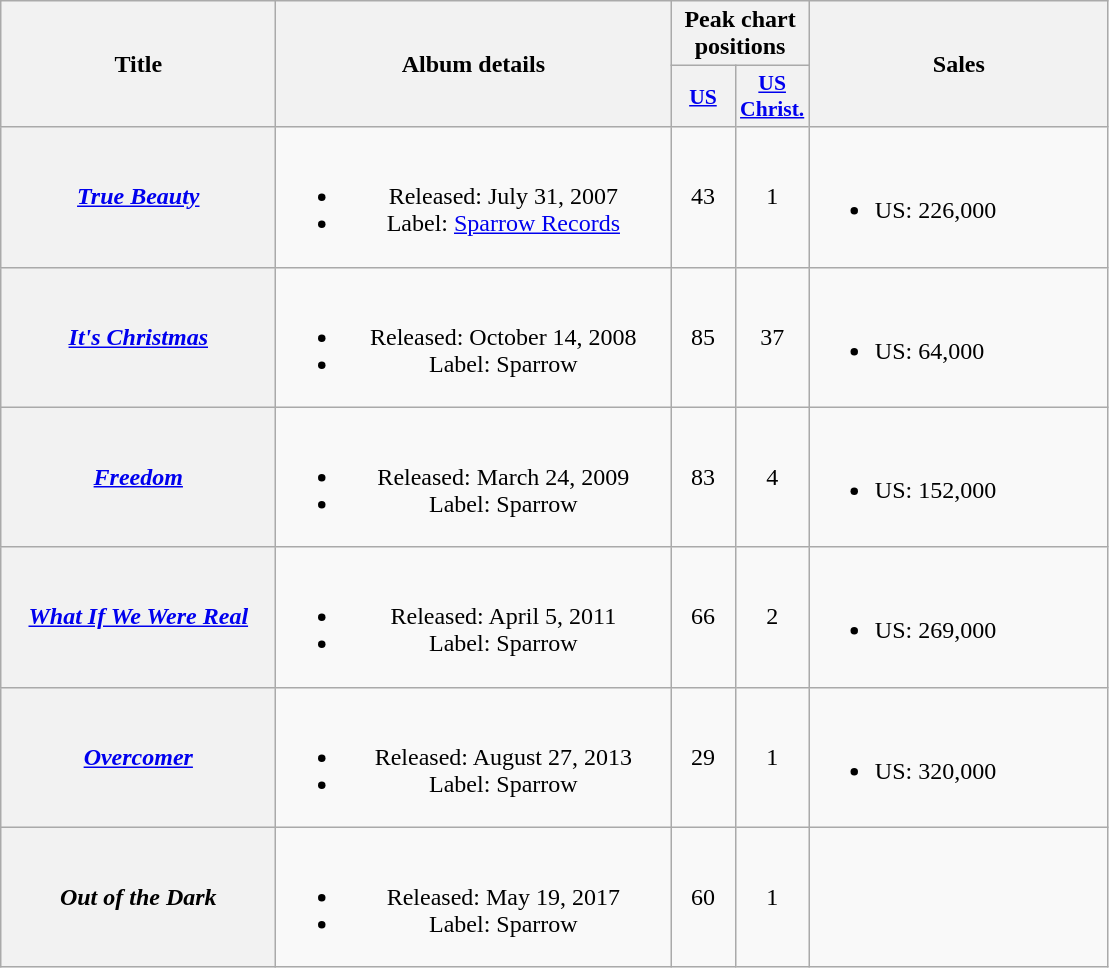<table class="wikitable plainrowheaders" style="text-align:center;">
<tr>
<th scope="col" rowspan="2" style="width:11em;">Title</th>
<th scope="col" rowspan="2" style="width:16em;">Album details</th>
<th scope="col" colspan="2">Peak chart positions</th>
<th scope="col" rowspan="2" style="width:12em;">Sales</th>
</tr>
<tr>
<th scope="col" style="width:2.5em;font-size:90%;"><a href='#'>US</a><br></th>
<th scope="col" style="width:2.5em;font-size:90%;"><a href='#'>US<br>Christ.</a><br></th>
</tr>
<tr>
<th scope="row"><em><a href='#'>True Beauty</a></em></th>
<td><br><ul><li>Released: July 31, 2007</li><li>Label: <a href='#'>Sparrow Records</a></li></ul></td>
<td>43</td>
<td>1</td>
<td align="left"><br><ul><li>US: 226,000</li></ul></td>
</tr>
<tr>
<th scope="row"><em><a href='#'>It's Christmas</a></em></th>
<td><br><ul><li>Released: October 14, 2008</li><li>Label: Sparrow</li></ul></td>
<td>85</td>
<td>37</td>
<td align="left"><br><ul><li>US: 64,000</li></ul></td>
</tr>
<tr>
<th scope="row"><em><a href='#'>Freedom</a></em></th>
<td><br><ul><li>Released: March 24, 2009</li><li>Label: Sparrow</li></ul></td>
<td>83</td>
<td>4</td>
<td align="left"><br><ul><li>US: 152,000</li></ul></td>
</tr>
<tr>
<th scope="row"><em><a href='#'>What If We Were Real</a></em></th>
<td><br><ul><li>Released: April 5, 2011</li><li>Label: Sparrow</li></ul></td>
<td>66</td>
<td>2</td>
<td align="left"><br><ul><li>US: 269,000</li></ul></td>
</tr>
<tr>
<th scope="row"><em><a href='#'>Overcomer</a></em></th>
<td><br><ul><li>Released: August 27, 2013</li><li>Label: Sparrow</li></ul></td>
<td>29</td>
<td>1</td>
<td align="left"><br><ul><li>US: 320,000</li></ul></td>
</tr>
<tr>
<th scope="row"><em>Out of the Dark</em></th>
<td><br><ul><li>Released: May 19, 2017</li><li>Label: Sparrow</li></ul></td>
<td>60</td>
<td>1</td>
<td align="left"></td>
</tr>
</table>
